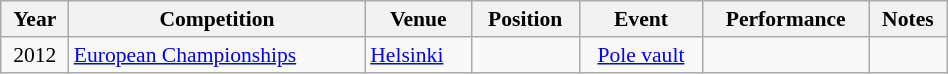<table class="wikitable" width=50% style="font-size:90%; text-align:center;">
<tr>
<th>Year</th>
<th>Competition</th>
<th>Venue</th>
<th>Position</th>
<th>Event</th>
<th>Performance</th>
<th>Notes</th>
</tr>
<tr>
<td>2012</td>
<td align=left><a href='#'>European Championships</a></td>
<td align=left> <a href='#'>Helsinki</a></td>
<td></td>
<td><a href='#'>Pole vault</a></td>
<td></td>
<td></td>
</tr>
</table>
